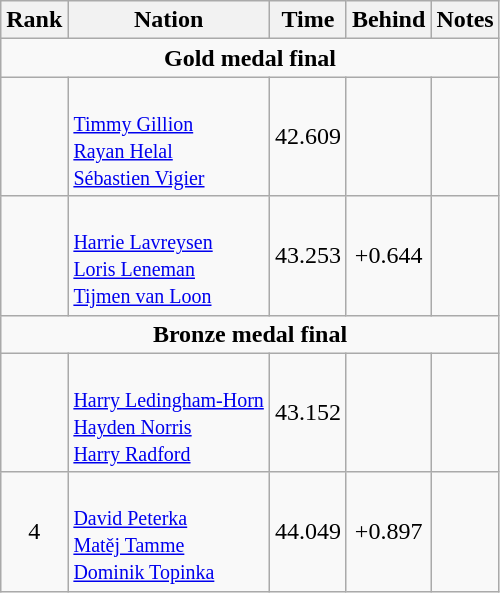<table class="wikitable" style="text-align:center">
<tr>
<th>Rank</th>
<th>Nation</th>
<th>Time</th>
<th>Behind</th>
<th>Notes</th>
</tr>
<tr>
<td colspan=5><strong>Gold medal final</strong></td>
</tr>
<tr>
<td></td>
<td align=left><br><small><a href='#'>Timmy Gillion</a><br><a href='#'>Rayan Helal</a><br><a href='#'>Sébastien Vigier</a></small></td>
<td>42.609</td>
<td></td>
<td></td>
</tr>
<tr>
<td></td>
<td align=left><br><small><a href='#'>Harrie Lavreysen</a><br><a href='#'>Loris Leneman</a><br><a href='#'>Tijmen van Loon</a></small></td>
<td>43.253</td>
<td>+0.644</td>
<td></td>
</tr>
<tr>
<td colspan=5><strong>Bronze medal final</strong></td>
</tr>
<tr>
<td></td>
<td align=left><br><small><a href='#'>Harry Ledingham-Horn</a><br><a href='#'>Hayden Norris</a><br><a href='#'>Harry Radford</a></small></td>
<td>43.152</td>
<td></td>
<td></td>
</tr>
<tr>
<td>4</td>
<td align=left><br><small><a href='#'>David Peterka</a><br><a href='#'>Matěj Tamme</a><br><a href='#'>Dominik Topinka</a></small></td>
<td>44.049</td>
<td>+0.897</td>
<td></td>
</tr>
</table>
